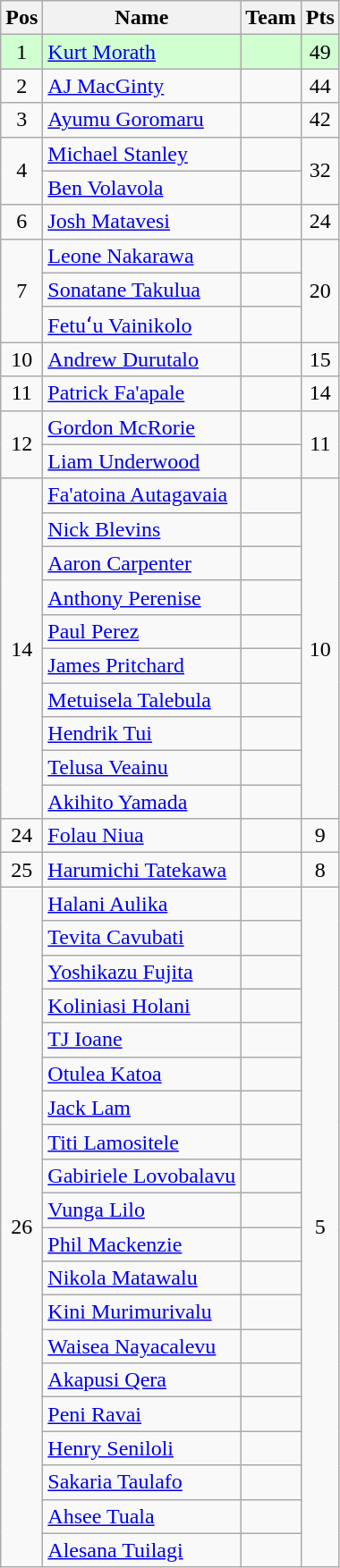<table class="wikitable" style="text-align:center">
<tr>
<th>Pos</th>
<th>Name</th>
<th>Team</th>
<th>Pts</th>
</tr>
<tr style="background:#d0ffd0">
<td>1</td>
<td align="left"><a href='#'>Kurt Morath</a></td>
<td align="left"></td>
<td>49</td>
</tr>
<tr>
<td>2</td>
<td align="left"><a href='#'>AJ MacGinty</a></td>
<td align="left"></td>
<td>44</td>
</tr>
<tr>
<td>3</td>
<td align="left"><a href='#'>Ayumu Goromaru</a></td>
<td align="left"></td>
<td>42</td>
</tr>
<tr>
<td rowspan=2>4</td>
<td align="left"><a href='#'>Michael Stanley</a></td>
<td align="left"></td>
<td rowspan=2>32</td>
</tr>
<tr>
<td align="left"><a href='#'>Ben Volavola</a></td>
<td align="left"></td>
</tr>
<tr>
<td>6</td>
<td align="left"><a href='#'>Josh Matavesi</a></td>
<td align="left"></td>
<td>24</td>
</tr>
<tr>
<td rowspan=3>7</td>
<td align="left"><a href='#'>Leone Nakarawa</a></td>
<td align="left"></td>
<td rowspan=3>20</td>
</tr>
<tr>
<td align="left"><a href='#'>Sonatane Takulua</a></td>
<td align="left"></td>
</tr>
<tr>
<td align="left"><a href='#'>Fetuʻu Vainikolo</a></td>
<td align="left"></td>
</tr>
<tr>
<td>10</td>
<td align="left"><a href='#'>Andrew Durutalo</a></td>
<td align="left"></td>
<td>15</td>
</tr>
<tr>
<td>11</td>
<td align="left"><a href='#'>Patrick Fa'apale</a></td>
<td align="left"></td>
<td>14</td>
</tr>
<tr>
<td rowspan=2>12</td>
<td align="left"><a href='#'>Gordon McRorie</a></td>
<td align="left"></td>
<td rowspan=2>11</td>
</tr>
<tr>
<td align="left"><a href='#'>Liam Underwood</a></td>
<td align="left"></td>
</tr>
<tr>
<td rowspan=10>14</td>
<td align="left"><a href='#'>Fa'atoina Autagavaia</a></td>
<td align="left"></td>
<td rowspan=10>10</td>
</tr>
<tr>
<td align="left"><a href='#'>Nick Blevins</a></td>
<td align="left"></td>
</tr>
<tr>
<td align="left"><a href='#'>Aaron Carpenter</a></td>
<td align="left"></td>
</tr>
<tr>
<td align="left"><a href='#'>Anthony Perenise</a></td>
<td align="left"></td>
</tr>
<tr>
<td align="left"><a href='#'>Paul Perez</a></td>
<td align="left"></td>
</tr>
<tr>
<td align="left"><a href='#'>James Pritchard</a></td>
<td align="left"></td>
</tr>
<tr>
<td align="left"><a href='#'>Metuisela Talebula</a></td>
<td align="left"></td>
</tr>
<tr>
<td align="left"><a href='#'>Hendrik Tui</a></td>
<td align="left"></td>
</tr>
<tr>
<td align="left"><a href='#'>Telusa Veainu</a></td>
<td align="left"></td>
</tr>
<tr>
<td align="left"><a href='#'>Akihito Yamada</a></td>
<td align="left"></td>
</tr>
<tr>
<td>24</td>
<td align="left"><a href='#'>Folau Niua</a></td>
<td align="left"></td>
<td>9</td>
</tr>
<tr>
<td>25</td>
<td align="left"><a href='#'>Harumichi Tatekawa</a></td>
<td align="left"></td>
<td>8</td>
</tr>
<tr>
<td rowspan=20>26</td>
<td align="left"><a href='#'>Halani Aulika</a></td>
<td align="left"></td>
<td rowspan=20>5</td>
</tr>
<tr>
<td align="left"><a href='#'>Tevita Cavubati</a></td>
<td align="left"></td>
</tr>
<tr>
<td align="left"><a href='#'>Yoshikazu Fujita</a></td>
<td align="left"></td>
</tr>
<tr>
<td align="left"><a href='#'>Koliniasi Holani</a></td>
<td align="left"></td>
</tr>
<tr>
<td align="left"><a href='#'>TJ Ioane</a></td>
<td align="left"></td>
</tr>
<tr>
<td align="left"><a href='#'>Otulea Katoa</a></td>
<td align="left"></td>
</tr>
<tr>
<td align="left"><a href='#'>Jack Lam</a></td>
<td align="left"></td>
</tr>
<tr>
<td align="left"><a href='#'>Titi Lamositele</a></td>
<td align="left"></td>
</tr>
<tr>
<td align="left"><a href='#'>Gabiriele Lovobalavu</a></td>
<td align="left"></td>
</tr>
<tr>
<td align="left"><a href='#'>Vunga Lilo</a></td>
<td align="left"></td>
</tr>
<tr>
<td align="left"><a href='#'>Phil Mackenzie</a></td>
<td align="left"></td>
</tr>
<tr>
<td align="left"><a href='#'>Nikola Matawalu</a></td>
<td align="left"></td>
</tr>
<tr>
<td align="left"><a href='#'>Kini Murimurivalu</a></td>
<td align="left"></td>
</tr>
<tr>
<td align="left"><a href='#'>Waisea Nayacalevu</a></td>
<td align="left"></td>
</tr>
<tr>
<td align="left"><a href='#'>Akapusi Qera</a></td>
<td align="left"></td>
</tr>
<tr>
<td align="left"><a href='#'>Peni Ravai</a></td>
<td align="left"></td>
</tr>
<tr>
<td align="left"><a href='#'>Henry Seniloli</a></td>
<td align="left"></td>
</tr>
<tr>
<td align="left"><a href='#'>Sakaria Taulafo</a></td>
<td align="left"></td>
</tr>
<tr>
<td align="left"><a href='#'>Ahsee Tuala</a></td>
<td align="left"></td>
</tr>
<tr>
<td align="left"><a href='#'>Alesana Tuilagi</a></td>
<td align="left"></td>
</tr>
</table>
